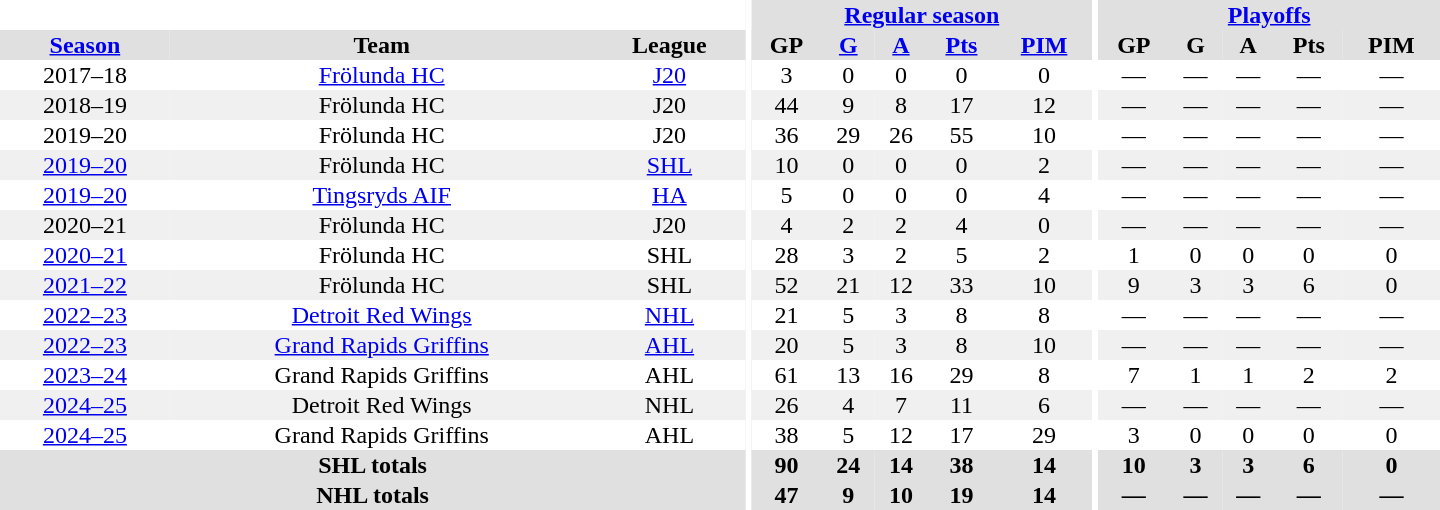<table border="0" cellpadding="1" cellspacing="0" style="text-align:center; width:60em;">
<tr bgcolor="#e0e0e0">
<th colspan="3" bgcolor="#ffffff"></th>
<th rowspan="99" bgcolor="#ffffff"></th>
<th colspan="5"><a href='#'>Regular season</a></th>
<th rowspan="99" bgcolor="#ffffff"></th>
<th colspan="5"><a href='#'>Playoffs</a></th>
</tr>
<tr bgcolor="#e0e0e0">
<th><a href='#'>Season</a></th>
<th>Team</th>
<th>League</th>
<th>GP</th>
<th><a href='#'>G</a></th>
<th><a href='#'>A</a></th>
<th><a href='#'>Pts</a></th>
<th><a href='#'>PIM</a></th>
<th>GP</th>
<th>G</th>
<th>A</th>
<th>Pts</th>
<th>PIM</th>
</tr>
<tr>
<td>2017–18</td>
<td><a href='#'>Frölunda HC</a></td>
<td><a href='#'>J20</a></td>
<td>3</td>
<td>0</td>
<td>0</td>
<td>0</td>
<td>0</td>
<td>—</td>
<td>—</td>
<td>—</td>
<td>—</td>
<td>—</td>
</tr>
<tr bgcolor="#f0f0f0">
<td>2018–19</td>
<td>Frölunda HC</td>
<td>J20</td>
<td>44</td>
<td>9</td>
<td>8</td>
<td>17</td>
<td>12</td>
<td>—</td>
<td>—</td>
<td>—</td>
<td>—</td>
<td>—</td>
</tr>
<tr>
<td>2019–20</td>
<td>Frölunda HC</td>
<td>J20</td>
<td>36</td>
<td>29</td>
<td>26</td>
<td>55</td>
<td>10</td>
<td>—</td>
<td>—</td>
<td>—</td>
<td>—</td>
<td>—</td>
</tr>
<tr bgcolor="#f0f0f0">
<td><a href='#'>2019–20</a></td>
<td>Frölunda HC</td>
<td><a href='#'>SHL</a></td>
<td>10</td>
<td>0</td>
<td>0</td>
<td>0</td>
<td>2</td>
<td>—</td>
<td>—</td>
<td>—</td>
<td>—</td>
<td>—</td>
</tr>
<tr>
<td><a href='#'>2019–20</a></td>
<td><a href='#'>Tingsryds AIF</a></td>
<td><a href='#'>HA</a></td>
<td>5</td>
<td>0</td>
<td>0</td>
<td>0</td>
<td>4</td>
<td>—</td>
<td>—</td>
<td>—</td>
<td>—</td>
<td>—</td>
</tr>
<tr bgcolor="#f0f0f0">
<td>2020–21</td>
<td>Frölunda HC</td>
<td>J20</td>
<td>4</td>
<td>2</td>
<td>2</td>
<td>4</td>
<td>0</td>
<td>—</td>
<td>—</td>
<td>—</td>
<td>—</td>
<td>—</td>
</tr>
<tr>
<td><a href='#'>2020–21</a></td>
<td>Frölunda HC</td>
<td>SHL</td>
<td>28</td>
<td>3</td>
<td>2</td>
<td>5</td>
<td>2</td>
<td>1</td>
<td>0</td>
<td>0</td>
<td>0</td>
<td>0</td>
</tr>
<tr bgcolor="#f0f0f0">
<td><a href='#'>2021–22</a></td>
<td>Frölunda HC</td>
<td>SHL</td>
<td>52</td>
<td>21</td>
<td>12</td>
<td>33</td>
<td>10</td>
<td>9</td>
<td>3</td>
<td>3</td>
<td>6</td>
<td>0</td>
</tr>
<tr>
<td><a href='#'>2022–23</a></td>
<td><a href='#'>Detroit Red Wings</a></td>
<td><a href='#'>NHL</a></td>
<td>21</td>
<td>5</td>
<td>3</td>
<td>8</td>
<td>8</td>
<td>—</td>
<td>—</td>
<td>—</td>
<td>—</td>
<td>—</td>
</tr>
<tr bgcolor="#f0f0f0">
<td><a href='#'>2022–23</a></td>
<td><a href='#'>Grand Rapids Griffins</a></td>
<td><a href='#'>AHL</a></td>
<td>20</td>
<td>5</td>
<td>3</td>
<td>8</td>
<td>10</td>
<td>—</td>
<td>—</td>
<td>—</td>
<td>—</td>
<td>—</td>
</tr>
<tr>
<td><a href='#'>2023–24</a></td>
<td>Grand Rapids Griffins</td>
<td>AHL</td>
<td>61</td>
<td>13</td>
<td>16</td>
<td>29</td>
<td>8</td>
<td>7</td>
<td>1</td>
<td>1</td>
<td>2</td>
<td>2</td>
</tr>
<tr bgcolor="#f0f0f0">
<td><a href='#'>2024–25</a></td>
<td>Detroit Red Wings</td>
<td>NHL</td>
<td>26</td>
<td>4</td>
<td>7</td>
<td>11</td>
<td>6</td>
<td>—</td>
<td>—</td>
<td>—</td>
<td>—</td>
<td>—</td>
</tr>
<tr>
<td><a href='#'>2024–25</a></td>
<td>Grand Rapids Griffins</td>
<td>AHL</td>
<td>38</td>
<td>5</td>
<td>12</td>
<td>17</td>
<td>29</td>
<td>3</td>
<td>0</td>
<td>0</td>
<td>0</td>
<td>0</td>
</tr>
<tr bgcolor="#e0e0e0">
<th colspan="3">SHL totals</th>
<th>90</th>
<th>24</th>
<th>14</th>
<th>38</th>
<th>14</th>
<th>10</th>
<th>3</th>
<th>3</th>
<th>6</th>
<th>0</th>
</tr>
<tr bgcolor="#e0e0e0">
<th colspan="3">NHL totals</th>
<th>47</th>
<th>9</th>
<th>10</th>
<th>19</th>
<th>14</th>
<th>—</th>
<th>—</th>
<th>—</th>
<th>—</th>
<th>—</th>
</tr>
</table>
